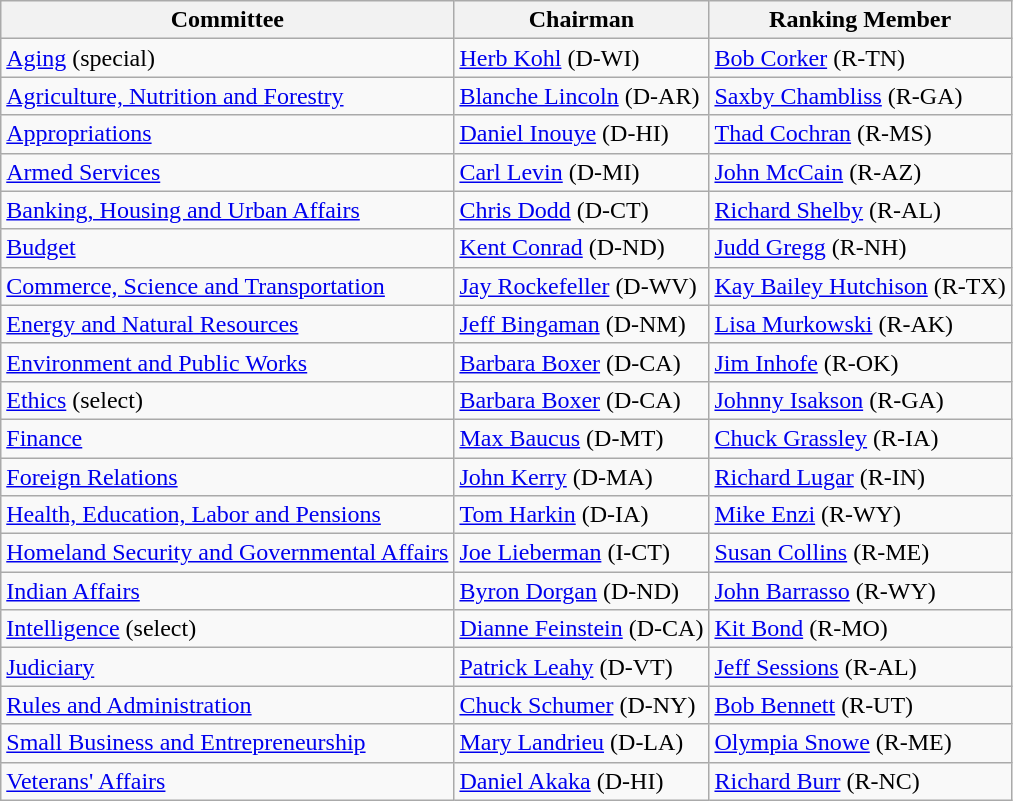<table class="wikitable">
<tr>
<th>Committee</th>
<th>Chairman</th>
<th>Ranking Member</th>
</tr>
<tr>
<td><a href='#'>Aging</a> (special)</td>
<td><a href='#'>Herb Kohl</a> (D-WI)</td>
<td><a href='#'>Bob Corker</a> (R-TN)</td>
</tr>
<tr>
<td><a href='#'>Agriculture, Nutrition and Forestry</a></td>
<td><a href='#'>Blanche Lincoln</a> (D-AR)</td>
<td><a href='#'>Saxby Chambliss</a> (R-GA)</td>
</tr>
<tr>
<td><a href='#'>Appropriations</a></td>
<td><a href='#'>Daniel Inouye</a> (D-HI)</td>
<td><a href='#'>Thad Cochran</a> (R-MS)</td>
</tr>
<tr>
<td><a href='#'>Armed Services</a></td>
<td><a href='#'>Carl Levin</a> (D-MI)</td>
<td><a href='#'>John McCain</a> (R-AZ)</td>
</tr>
<tr>
<td><a href='#'>Banking, Housing and Urban Affairs</a></td>
<td><a href='#'>Chris Dodd</a> (D-CT)</td>
<td><a href='#'>Richard Shelby</a> (R-AL)</td>
</tr>
<tr>
<td><a href='#'>Budget</a></td>
<td><a href='#'>Kent Conrad</a> (D-ND)</td>
<td><a href='#'>Judd Gregg</a> (R-NH)</td>
</tr>
<tr>
<td><a href='#'>Commerce, Science and Transportation</a></td>
<td><a href='#'>Jay Rockefeller</a> (D-WV)</td>
<td><a href='#'>Kay Bailey Hutchison</a> (R-TX)</td>
</tr>
<tr>
<td><a href='#'>Energy and Natural Resources</a></td>
<td><a href='#'>Jeff Bingaman</a> (D-NM)</td>
<td><a href='#'>Lisa Murkowski</a> (R-AK)</td>
</tr>
<tr>
<td><a href='#'>Environment and Public Works</a></td>
<td><a href='#'>Barbara Boxer</a> (D-CA)</td>
<td><a href='#'>Jim Inhofe</a> (R-OK)</td>
</tr>
<tr>
<td><a href='#'>Ethics</a> (select)</td>
<td><a href='#'>Barbara Boxer</a> (D-CA)</td>
<td><a href='#'>Johnny Isakson</a> (R-GA)</td>
</tr>
<tr>
<td><a href='#'>Finance</a></td>
<td><a href='#'>Max Baucus</a> (D-MT)</td>
<td><a href='#'>Chuck Grassley</a> (R-IA)</td>
</tr>
<tr>
<td><a href='#'>Foreign Relations</a></td>
<td><a href='#'>John Kerry</a> (D-MA)</td>
<td><a href='#'>Richard Lugar</a> (R-IN)</td>
</tr>
<tr>
<td><a href='#'>Health, Education, Labor and Pensions</a></td>
<td><a href='#'>Tom Harkin</a> (D-IA)</td>
<td><a href='#'>Mike Enzi</a> (R-WY)</td>
</tr>
<tr>
<td><a href='#'>Homeland Security and Governmental Affairs</a></td>
<td><a href='#'>Joe Lieberman</a> (I-CT)</td>
<td><a href='#'>Susan Collins</a> (R-ME)</td>
</tr>
<tr>
<td><a href='#'>Indian Affairs</a></td>
<td><a href='#'>Byron Dorgan</a> (D-ND)</td>
<td><a href='#'>John Barrasso</a> (R-WY)</td>
</tr>
<tr>
<td><a href='#'>Intelligence</a> (select)</td>
<td><a href='#'>Dianne Feinstein</a> (D-CA)</td>
<td><a href='#'>Kit Bond</a> (R-MO)</td>
</tr>
<tr>
<td><a href='#'>Judiciary</a></td>
<td><a href='#'>Patrick Leahy</a> (D-VT)</td>
<td><a href='#'>Jeff Sessions</a> (R-AL)</td>
</tr>
<tr>
<td><a href='#'>Rules and Administration</a></td>
<td><a href='#'>Chuck Schumer</a> (D-NY)</td>
<td><a href='#'>Bob Bennett</a> (R-UT)</td>
</tr>
<tr>
<td><a href='#'>Small Business and Entrepreneurship</a></td>
<td><a href='#'>Mary Landrieu</a> (D-LA)</td>
<td><a href='#'>Olympia Snowe</a> (R-ME)</td>
</tr>
<tr>
<td><a href='#'>Veterans' Affairs</a></td>
<td><a href='#'>Daniel Akaka</a> (D-HI)</td>
<td><a href='#'>Richard Burr</a> (R-NC)</td>
</tr>
</table>
